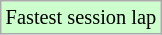<table class="wikitable" style="font-size: 85%;">
<tr style="background:#ccffcc;">
<td>Fastest session lap</td>
</tr>
</table>
